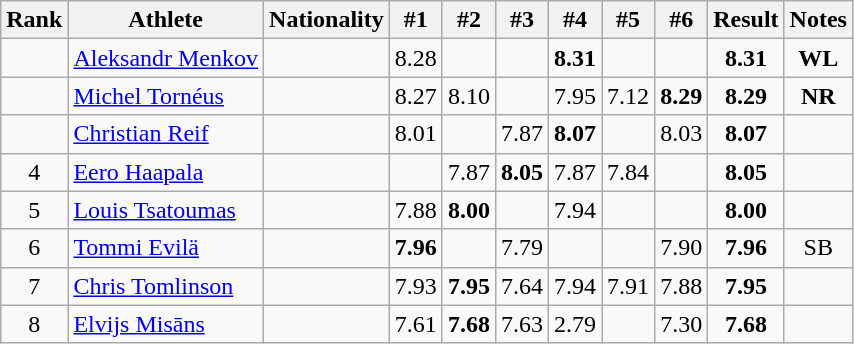<table class="wikitable sortable" style="text-align:center">
<tr>
<th>Rank</th>
<th>Athlete</th>
<th>Nationality</th>
<th>#1</th>
<th>#2</th>
<th>#3</th>
<th>#4</th>
<th>#5</th>
<th>#6</th>
<th>Result</th>
<th>Notes</th>
</tr>
<tr>
<td></td>
<td align=left><a href='#'>Aleksandr Menkov</a></td>
<td align=left></td>
<td>8.28</td>
<td></td>
<td></td>
<td><strong>8.31</strong></td>
<td></td>
<td></td>
<td><strong>8.31</strong></td>
<td><strong>WL</strong></td>
</tr>
<tr>
<td></td>
<td align=left><a href='#'>Michel Tornéus</a></td>
<td align=left></td>
<td>8.27</td>
<td>8.10</td>
<td></td>
<td>7.95</td>
<td>7.12</td>
<td><strong>8.29</strong></td>
<td><strong>8.29</strong></td>
<td><strong>NR</strong></td>
</tr>
<tr>
<td></td>
<td align=left><a href='#'>Christian Reif</a></td>
<td align=left></td>
<td>8.01</td>
<td></td>
<td>7.87</td>
<td><strong>8.07</strong></td>
<td></td>
<td>8.03</td>
<td><strong>8.07</strong></td>
<td></td>
</tr>
<tr>
<td>4</td>
<td align=left><a href='#'>Eero Haapala</a></td>
<td align=left></td>
<td></td>
<td>7.87</td>
<td><strong>8.05</strong></td>
<td>7.87</td>
<td>7.84</td>
<td></td>
<td><strong>8.05</strong></td>
<td></td>
</tr>
<tr>
<td>5</td>
<td align=left><a href='#'>Louis Tsatoumas</a></td>
<td align=left></td>
<td>7.88</td>
<td><strong>8.00</strong></td>
<td></td>
<td>7.94</td>
<td></td>
<td></td>
<td><strong>8.00</strong></td>
<td></td>
</tr>
<tr>
<td>6</td>
<td align=left><a href='#'>Tommi Evilä</a></td>
<td align=left></td>
<td><strong>7.96</strong></td>
<td></td>
<td>7.79</td>
<td></td>
<td></td>
<td>7.90</td>
<td><strong>7.96</strong></td>
<td>SB</td>
</tr>
<tr>
<td>7</td>
<td align=left><a href='#'>Chris Tomlinson</a></td>
<td align=left></td>
<td>7.93</td>
<td><strong>7.95</strong></td>
<td>7.64</td>
<td>7.94</td>
<td>7.91</td>
<td>7.88</td>
<td><strong>7.95</strong></td>
<td></td>
</tr>
<tr>
<td>8</td>
<td align=left><a href='#'>Elvijs Misāns</a></td>
<td align=left></td>
<td>7.61</td>
<td><strong>7.68</strong></td>
<td>7.63</td>
<td>2.79</td>
<td></td>
<td>7.30</td>
<td><strong>7.68</strong></td>
<td></td>
</tr>
</table>
